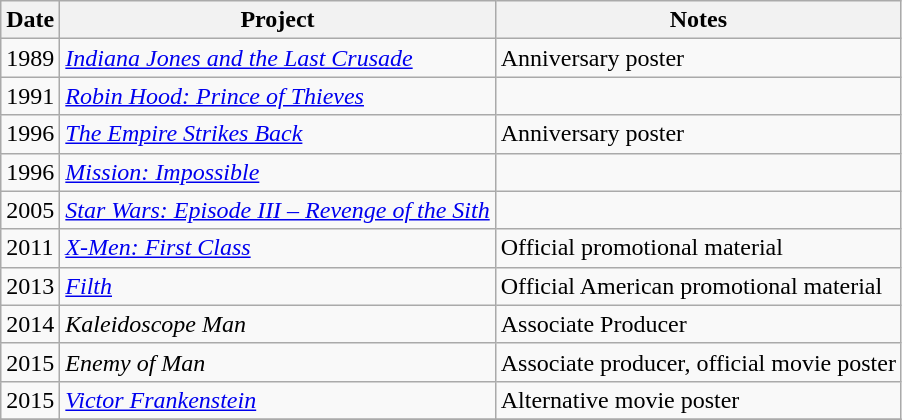<table class="wikitable sortable">
<tr>
<th>Date</th>
<th>Project</th>
<th>Notes</th>
</tr>
<tr>
<td>1989</td>
<td><em><a href='#'>Indiana Jones and the Last Crusade</a></em></td>
<td>Anniversary poster</td>
</tr>
<tr>
<td>1991</td>
<td><em><a href='#'>Robin Hood: Prince of Thieves</a></em></td>
<td></td>
</tr>
<tr>
<td>1996</td>
<td><em><a href='#'>The Empire Strikes Back</a></em></td>
<td>Anniversary poster</td>
</tr>
<tr>
<td>1996</td>
<td><em><a href='#'>Mission: Impossible</a></em></td>
<td></td>
</tr>
<tr>
<td>2005</td>
<td><em><a href='#'>Star Wars: Episode III – Revenge of the Sith</a></em></td>
<td></td>
</tr>
<tr>
<td>2011</td>
<td><em><a href='#'>X-Men: First Class</a></em></td>
<td>Official promotional material</td>
</tr>
<tr>
<td>2013</td>
<td><em><a href='#'>Filth</a></em></td>
<td>Official American promotional material</td>
</tr>
<tr>
<td>2014</td>
<td><em>Kaleidoscope Man</em></td>
<td>Associate Producer</td>
</tr>
<tr>
<td>2015</td>
<td><em>Enemy of Man</em></td>
<td>Associate producer, official movie poster</td>
</tr>
<tr>
<td>2015</td>
<td><em><a href='#'>Victor Frankenstein</a></em></td>
<td>Alternative movie poster</td>
</tr>
<tr>
</tr>
</table>
